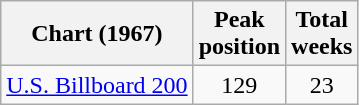<table class="wikitable sortable">
<tr>
<th>Chart (1967)</th>
<th>Peak<br>position</th>
<th>Total<br>weeks</th>
</tr>
<tr>
<td align="left"><a href='#'>U.S. Billboard 200</a></td>
<td style="text-align:center;">129</td>
<td style="text-align:center;">23</td>
</tr>
</table>
